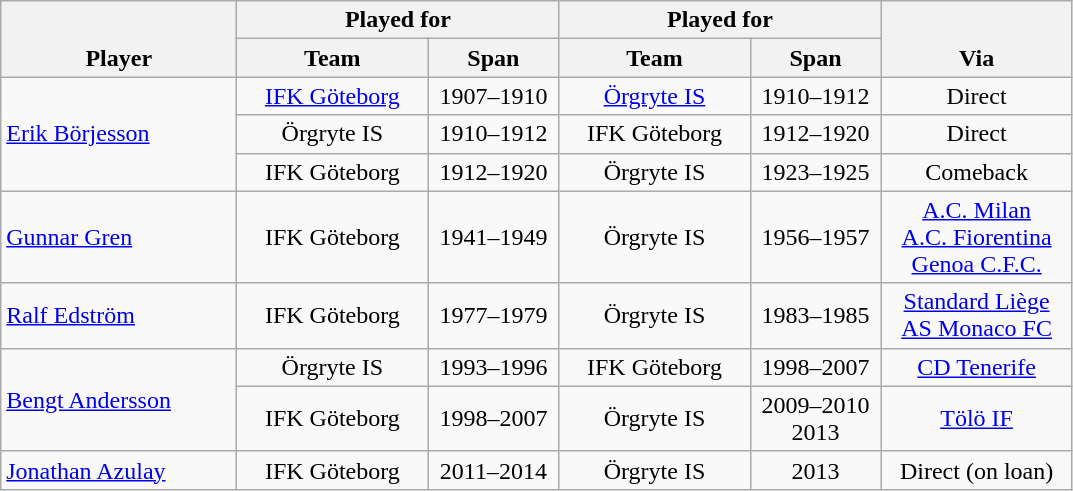<table class="wikitable" style="text-align: center">
<tr>
<th rowspan="2" valign="bottom" width="150">Player</th>
<th colspan="2">Played for</th>
<th colspan="2">Played for</th>
<th rowspan="2" valign="bottom" width="120">Via</th>
</tr>
<tr>
<th width="120">Team</th>
<th width="80">Span</th>
<th width="120">Team</th>
<th width="80">Span</th>
</tr>
<tr>
<td rowspan="3" align="left"><a href='#'>Erik Börjesson</a></td>
<td><a href='#'>IFK Göteborg</a></td>
<td>1907–1910</td>
<td><a href='#'>Örgryte IS</a></td>
<td>1910–1912</td>
<td>Direct</td>
</tr>
<tr>
<td>Örgryte IS</td>
<td>1910–1912</td>
<td>IFK Göteborg</td>
<td>1912–1920</td>
<td>Direct</td>
</tr>
<tr>
<td>IFK Göteborg</td>
<td>1912–1920</td>
<td>Örgryte IS</td>
<td>1923–1925</td>
<td>Comeback</td>
</tr>
<tr>
<td align="left"><a href='#'>Gunnar Gren</a></td>
<td>IFK Göteborg</td>
<td>1941–1949</td>
<td>Örgryte IS</td>
<td>1956–1957</td>
<td><a href='#'>A.C. Milan</a><br><a href='#'>A.C. Fiorentina</a><br><a href='#'>Genoa C.F.C.</a></td>
</tr>
<tr>
<td align="left"><a href='#'>Ralf Edström</a></td>
<td>IFK Göteborg</td>
<td>1977–1979</td>
<td>Örgryte IS</td>
<td>1983–1985</td>
<td><a href='#'>Standard Liège</a><br><a href='#'>AS Monaco FC</a></td>
</tr>
<tr>
<td rowspan="2" align="left"><a href='#'>Bengt Andersson</a></td>
<td>Örgryte IS</td>
<td>1993–1996</td>
<td>IFK Göteborg</td>
<td>1998–2007</td>
<td><a href='#'>CD Tenerife</a></td>
</tr>
<tr>
<td>IFK Göteborg</td>
<td>1998–2007</td>
<td>Örgryte IS</td>
<td>2009–2010<br>2013</td>
<td><a href='#'>Tölö IF</a></td>
</tr>
<tr>
<td align="left"><a href='#'>Jonathan Azulay</a></td>
<td>IFK Göteborg</td>
<td>2011–2014</td>
<td>Örgryte IS</td>
<td>2013</td>
<td>Direct (on loan)</td>
</tr>
</table>
